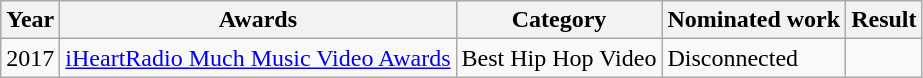<table class="wikitable">
<tr>
<th>Year</th>
<th>Awards</th>
<th>Category</th>
<th>Nominated work</th>
<th>Result</th>
</tr>
<tr>
<td>2017</td>
<td><a href='#'>iHeartRadio Much Music Video Awards</a></td>
<td>Best Hip Hop Video</td>
<td>Disconnected</td>
<td></td>
</tr>
</table>
